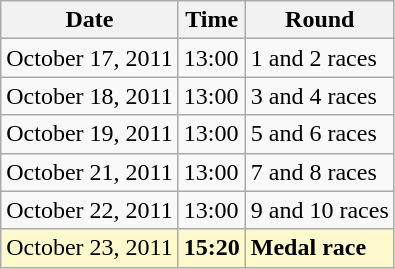<table class="wikitable">
<tr>
<th>Date</th>
<th>Time</th>
<th>Round</th>
</tr>
<tr>
<td>October 17, 2011</td>
<td>13:00</td>
<td>1 and 2 races</td>
</tr>
<tr>
<td>October 18, 2011</td>
<td>13:00</td>
<td>3 and 4 races</td>
</tr>
<tr>
<td>October 19, 2011</td>
<td>13:00</td>
<td>5 and 6 races</td>
</tr>
<tr>
<td>October 21, 2011</td>
<td>13:00</td>
<td>7 and 8 races</td>
</tr>
<tr>
<td>October 22, 2011</td>
<td>13:00</td>
<td>9 and 10 races</td>
</tr>
<tr style=background:lemonchiffon>
<td>October 23, 2011</td>
<td><strong>15:20</strong></td>
<td><strong>Medal race</strong></td>
</tr>
</table>
